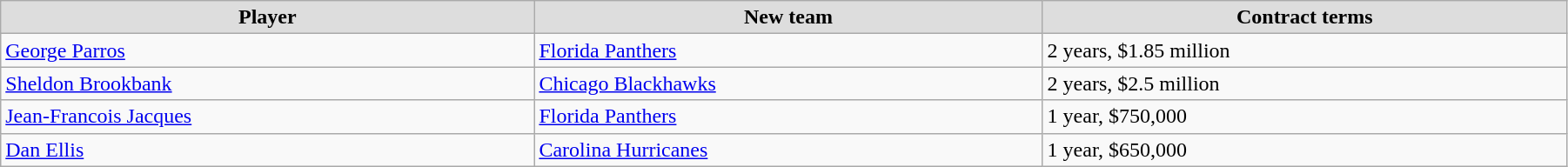<table class="wikitable" style="width:95%;">
<tr style="text-align:center; background:#ddd;">
<td><strong>Player</strong></td>
<td><strong>New team</strong></td>
<td><strong>Contract terms</strong></td>
</tr>
<tr>
<td><a href='#'>George Parros</a></td>
<td><a href='#'>Florida Panthers</a></td>
<td>2 years, $1.85 million</td>
</tr>
<tr>
<td><a href='#'>Sheldon Brookbank</a></td>
<td><a href='#'>Chicago Blackhawks</a></td>
<td>2 years, $2.5 million</td>
</tr>
<tr>
<td><a href='#'>Jean-Francois Jacques</a></td>
<td><a href='#'>Florida Panthers</a></td>
<td>1 year, $750,000</td>
</tr>
<tr>
<td><a href='#'>Dan Ellis</a></td>
<td><a href='#'>Carolina Hurricanes</a></td>
<td>1 year, $650,000</td>
</tr>
</table>
